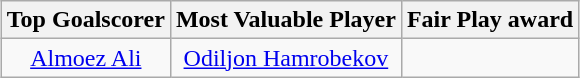<table class="wikitable" style="text-align: center; margin: 0 auto;">
<tr>
<th>Top Goalscorer</th>
<th>Most Valuable Player</th>
<th>Fair Play award</th>
</tr>
<tr>
<td> <a href='#'>Almoez Ali</a></td>
<td> <a href='#'>Odiljon Hamrobekov</a></td>
<td></td>
</tr>
</table>
